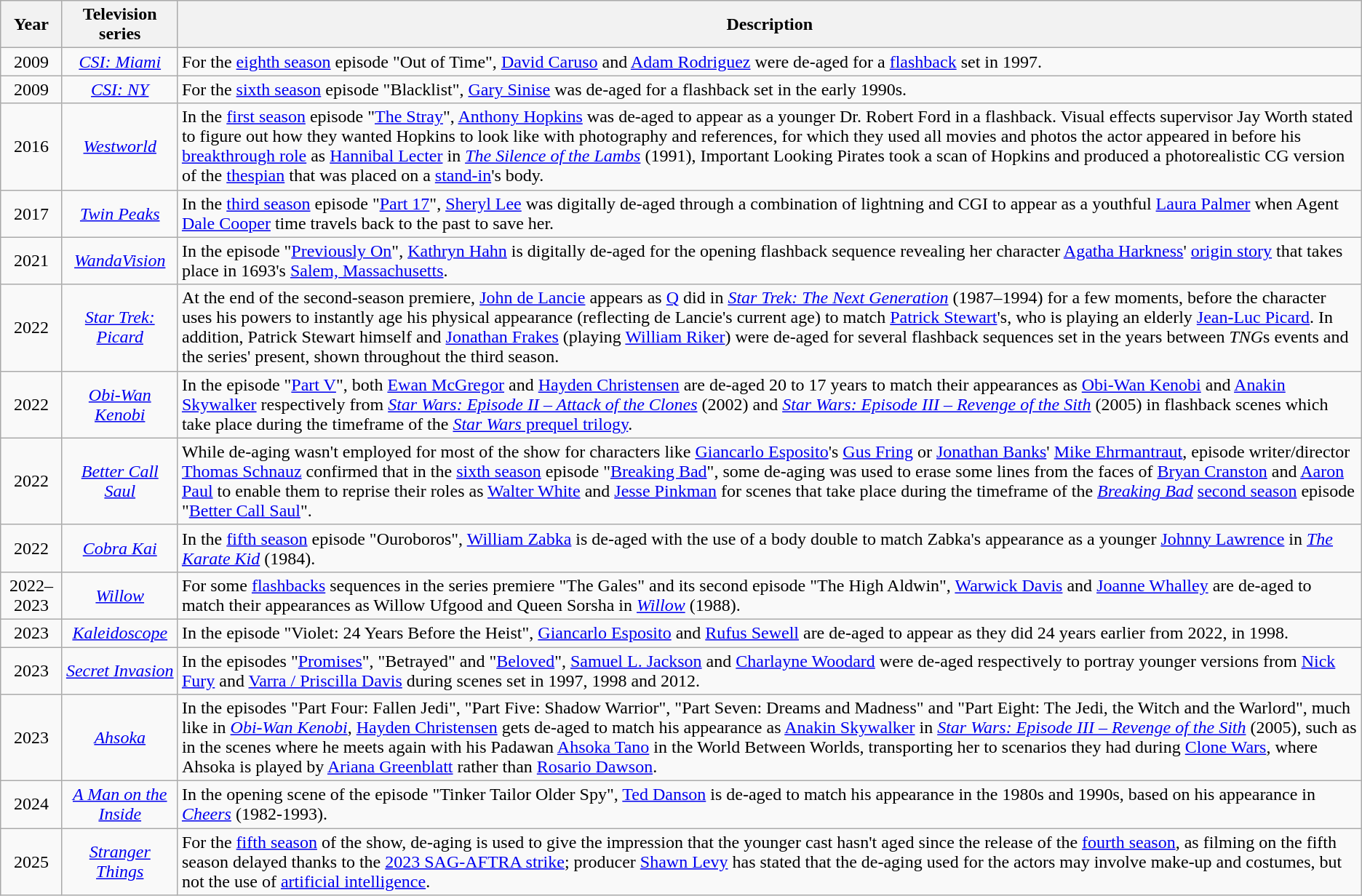<table class="wikitable sortable">
<tr>
<th scope="col">Year</th>
<th scope="col">Television series</th>
<th scope="col" class="unsortable" style="white-space:nowrap">Description</th>
</tr>
<tr>
<td align="center">2009</td>
<td align="center"><em><a href='#'>CSI: Miami</a></em></td>
<td>For the <a href='#'>eighth season</a> episode "Out of Time", <a href='#'>David Caruso</a> and <a href='#'>Adam Rodriguez</a> were de-aged for a <a href='#'>flashback</a> set in 1997.</td>
</tr>
<tr>
<td align="center">2009</td>
<td align="center"><em><a href='#'>CSI: NY</a></em></td>
<td>For the <a href='#'>sixth season</a> episode "Blacklist", <a href='#'>Gary Sinise</a> was de-aged for a flashback set in the early 1990s.</td>
</tr>
<tr>
<td align="center">2016</td>
<td align="center"><em><a href='#'>Westworld</a></em></td>
<td>In the <a href='#'>first season</a> episode "<a href='#'>The Stray</a>", <a href='#'>Anthony Hopkins</a> was de-aged to appear as a younger Dr. Robert Ford in a flashback. Visual effects supervisor Jay Worth stated to figure out how they wanted Hopkins to look like with photography and references, for which they used all movies and photos the actor appeared in before his <a href='#'>breakthrough role</a> as <a href='#'>Hannibal Lecter</a> in <em><a href='#'>The Silence of the Lambs</a></em> (1991), Important Looking Pirates took a scan of Hopkins and produced a photorealistic CG version of the <a href='#'>thespian</a> that was placed on a <a href='#'>stand-in</a>'s body.</td>
</tr>
<tr>
<td align="center">2017</td>
<td align="center"><em><a href='#'>Twin Peaks</a></em></td>
<td>In the <a href='#'>third season</a> episode "<a href='#'>Part 17</a>", <a href='#'>Sheryl Lee</a> was digitally de-aged through a combination of lightning and CGI to appear as a youthful <a href='#'>Laura Palmer</a> when Agent <a href='#'>Dale Cooper</a> time travels back to the past to save her.</td>
</tr>
<tr>
<td align="center">2021</td>
<td align="center"><em><a href='#'>WandaVision</a></em></td>
<td>In the episode "<a href='#'>Previously On</a>", <a href='#'>Kathryn Hahn</a> is digitally de-aged for the opening flashback sequence revealing her character <a href='#'>Agatha Harkness</a>' <a href='#'>origin story</a> that takes place in 1693's <a href='#'>Salem, Massachusetts</a>.</td>
</tr>
<tr>
<td align="center">2022</td>
<td align="center"><em><a href='#'>Star Trek: Picard</a></em></td>
<td>At the end of the second-season premiere, <a href='#'>John de Lancie</a> appears as <a href='#'>Q</a> did in <em><a href='#'>Star Trek: The Next Generation</a></em> (1987–1994) for a few moments, before the character uses his powers to instantly age his physical appearance (reflecting de Lancie's current age) to match <a href='#'>Patrick Stewart</a>'s, who is playing an elderly <a href='#'>Jean-Luc Picard</a>. In addition, Patrick Stewart himself and <a href='#'>Jonathan Frakes</a> (playing <a href='#'>William Riker</a>) were de-aged for several flashback sequences set in the years between <em>TNG</em>s events and the series' present, shown throughout the third season.</td>
</tr>
<tr>
<td align="center">2022</td>
<td align="center"><em><a href='#'>Obi-Wan Kenobi</a></em></td>
<td>In the episode "<a href='#'>Part V</a>", both <a href='#'>Ewan McGregor</a> and <a href='#'>Hayden Christensen</a> are de-aged 20 to 17 years to match their appearances as <a href='#'>Obi-Wan Kenobi</a> and <a href='#'>Anakin Skywalker</a> respectively from <em><a href='#'>Star Wars: Episode II – Attack of the Clones</a></em> (2002) and <em><a href='#'>Star Wars: Episode III – Revenge of the Sith</a></em> (2005) in flashback scenes which take place during the timeframe of the <a href='#'><em>Star Wars</em> prequel trilogy</a>.</td>
</tr>
<tr>
<td align="center">2022</td>
<td align="center"><em><a href='#'>Better Call Saul</a></em></td>
<td>While de-aging wasn't employed for most of the show for characters like <a href='#'>Giancarlo Esposito</a>'s <a href='#'>Gus Fring</a> or <a href='#'>Jonathan Banks</a>' <a href='#'>Mike Ehrmantraut</a>, episode writer/director <a href='#'>Thomas Schnauz</a> confirmed that in the <a href='#'>sixth season</a> episode "<a href='#'>Breaking Bad</a>", some de-aging was used to erase some lines from the faces of <a href='#'>Bryan Cranston</a> and <a href='#'>Aaron Paul</a> to enable them to reprise their roles as <a href='#'>Walter White</a> and <a href='#'>Jesse Pinkman</a> for scenes that take place during the timeframe of the <em><a href='#'>Breaking Bad</a></em> <a href='#'>second season</a> episode "<a href='#'>Better Call Saul</a>".</td>
</tr>
<tr>
<td align="center">2022</td>
<td align="center"><em><a href='#'>Cobra Kai</a></em></td>
<td>In the <a href='#'>fifth season</a> episode "Ouroboros", <a href='#'>William Zabka</a> is de-aged with the use of a body double to match Zabka's appearance as a younger <a href='#'>Johnny Lawrence</a> in <em><a href='#'>The Karate Kid</a></em> (1984).</td>
</tr>
<tr>
<td align="center">2022–2023</td>
<td align="center"><em><a href='#'>Willow</a></em></td>
<td>For some <a href='#'>flashbacks</a> sequences in the series premiere "The Gales" and its second episode "The High Aldwin", <a href='#'>Warwick Davis</a> and <a href='#'>Joanne Whalley</a> are de-aged to match their appearances as Willow Ufgood and Queen Sorsha in <em><a href='#'>Willow</a></em> (1988).</td>
</tr>
<tr>
<td align="center">2023</td>
<td align="center"><em><a href='#'>Kaleidoscope</a></em></td>
<td>In the episode "Violet: 24 Years Before the Heist", <a href='#'>Giancarlo Esposito</a> and <a href='#'>Rufus Sewell</a> are de-aged to appear as they did 24 years earlier from 2022, in 1998.</td>
</tr>
<tr>
<td align="center">2023</td>
<td align="center"><em><a href='#'>Secret Invasion</a></em></td>
<td>In the episodes "<a href='#'>Promises</a>", "Betrayed" and "<a href='#'>Beloved</a>", <a href='#'>Samuel L. Jackson</a> and <a href='#'>Charlayne Woodard</a> were de-aged respectively to portray younger versions from <a href='#'>Nick Fury</a> and <a href='#'>Varra / Priscilla Davis</a> during scenes set in 1997, 1998 and 2012.</td>
</tr>
<tr>
<td align="center">2023</td>
<td align="center"><em><a href='#'>Ahsoka</a></em></td>
<td>In the episodes "Part Four: Fallen Jedi", "Part Five: Shadow Warrior", "Part Seven: Dreams and Madness" and "Part Eight: The Jedi, the Witch and the Warlord", much like in <em><a href='#'>Obi-Wan Kenobi</a></em>, <a href='#'>Hayden Christensen</a> gets de-aged to match his appearance as <a href='#'>Anakin Skywalker</a> in <em><a href='#'>Star Wars: Episode III – Revenge of the Sith</a></em> (2005), such as in the scenes where he meets again with his Padawan <a href='#'>Ahsoka Tano</a> in the World Between Worlds, transporting her to scenarios they had during <a href='#'>Clone Wars</a>, where Ahsoka is played by <a href='#'>Ariana Greenblatt</a> rather than <a href='#'>Rosario Dawson</a>.</td>
</tr>
<tr>
<td align="center">2024</td>
<td align="center"><em><a href='#'>A Man on the Inside</a></em></td>
<td>In the opening scene of the episode "Tinker Tailor Older Spy", <a href='#'>Ted Danson</a> is de-aged to match his appearance in the 1980s and 1990s, based on his appearance in <em><a href='#'>Cheers</a></em> (1982-1993).</td>
</tr>
<tr>
<td align="center">2025</td>
<td align="center"><em><a href='#'>Stranger Things</a></em></td>
<td>For the <a href='#'>fifth season</a> of the show, de-aging is used to give the impression that the younger cast hasn't aged since the release of the <a href='#'>fourth season</a>, as filming on the fifth season delayed thanks to the <a href='#'>2023 SAG-AFTRA strike</a>; producer <a href='#'>Shawn Levy</a> has stated that the de-aging used for the actors may involve make-up and costumes, but not the use of <a href='#'>artificial intelligence</a>.</td>
</tr>
</table>
